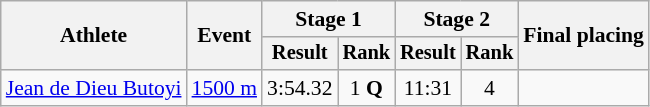<table class="wikitable" style="font-size:90%">
<tr>
<th rowspan="2">Athlete</th>
<th rowspan="2">Event</th>
<th colspan="2">Stage 1</th>
<th colspan="2">Stage 2</th>
<th rowspan="2">Final placing</th>
</tr>
<tr style="font-size:95%">
<th>Result</th>
<th>Rank</th>
<th>Result</th>
<th>Rank</th>
</tr>
<tr align=center>
<td align=left><a href='#'>Jean de Dieu Butoyi</a></td>
<td align=left rowspan=3><a href='#'>1500 m</a></td>
<td>3:54.32</td>
<td>1 <strong>Q</strong></td>
<td>11:31</td>
<td>4</td>
<td></td>
</tr>
</table>
